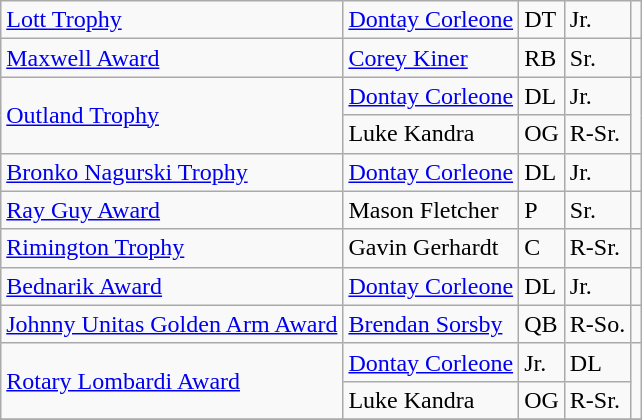<table class="wikitable">
<tr>
<td><a href='#'>Lott Trophy</a></td>
<td><a href='#'>Dontay Corleone</a></td>
<td>DT</td>
<td>Jr.</td>
<td></td>
</tr>
<tr>
<td><a href='#'>Maxwell Award</a></td>
<td><a href='#'>Corey Kiner</a></td>
<td>RB</td>
<td>Sr.</td>
<td></td>
</tr>
<tr>
<td rowspan=2><a href='#'>Outland Trophy</a></td>
<td><a href='#'>Dontay Corleone</a></td>
<td>DL</td>
<td>Jr.</td>
<td rowspan=2></td>
</tr>
<tr>
<td>Luke Kandra</td>
<td>OG</td>
<td>R-Sr.</td>
</tr>
<tr>
<td><a href='#'>Bronko Nagurski Trophy</a></td>
<td><a href='#'>Dontay Corleone</a></td>
<td>DL</td>
<td>Jr.</td>
<td></td>
</tr>
<tr>
<td><a href='#'>Ray Guy Award</a></td>
<td>Mason Fletcher</td>
<td>P</td>
<td>Sr.</td>
<td></td>
</tr>
<tr>
<td><a href='#'>Rimington Trophy</a></td>
<td>Gavin Gerhardt</td>
<td>C</td>
<td>R-Sr.</td>
<td></td>
</tr>
<tr>
<td><a href='#'>Bednarik Award</a></td>
<td><a href='#'>Dontay Corleone</a></td>
<td>DL</td>
<td>Jr.</td>
<td></td>
</tr>
<tr>
<td><a href='#'>Johnny Unitas Golden Arm Award</a></td>
<td><a href='#'>Brendan Sorsby</a></td>
<td>QB</td>
<td>R-So.</td>
<td></td>
</tr>
<tr>
<td rowspan=2><a href='#'>Rotary Lombardi Award</a></td>
<td><a href='#'>Dontay Corleone</a></td>
<td>Jr.</td>
<td>DL</td>
<td rowspan=2></td>
</tr>
<tr>
<td>Luke Kandra</td>
<td>OG</td>
<td>R-Sr.</td>
</tr>
<tr>
</tr>
</table>
